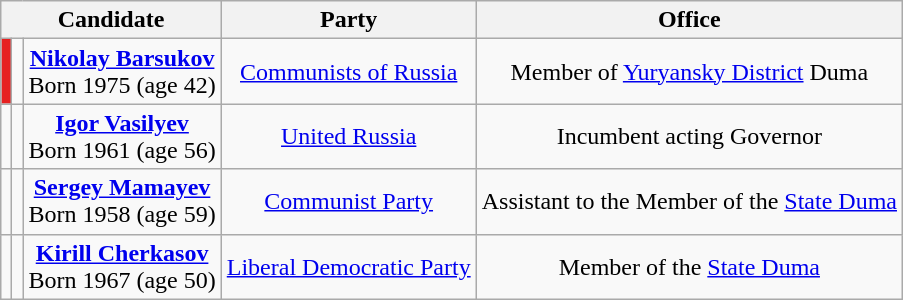<table class="sortable wikitable" style="text-align:center;">
<tr>
<th colspan=3>Candidate</th>
<th>Party</th>
<th>Office</th>
</tr>
<tr>
<td bgcolor=#e62020></td>
<td></td>
<td><strong><a href='#'>Nikolay Barsukov</a></strong><br>Born 1975 (age 42)</td>
<td><a href='#'>Communists of Russia</a></td>
<td>Member of <a href='#'>Yuryansky District</a> Duma</td>
</tr>
<tr>
<td bgcolor=></td>
<td></td>
<td><strong><a href='#'>Igor Vasilyev</a></strong><br>Born 1961 (age 56)</td>
<td><a href='#'>United Russia</a></td>
<td>Incumbent acting Governor</td>
</tr>
<tr>
<td bgcolor=></td>
<td></td>
<td><strong><a href='#'>Sergey Mamayev</a></strong><br>Born 1958 (age 59)</td>
<td><a href='#'>Communist Party</a></td>
<td>Assistant to the Member of the <a href='#'>State Duma</a></td>
</tr>
<tr>
<td bgcolor=></td>
<td></td>
<td><strong><a href='#'>Kirill Cherkasov</a></strong><br>Born 1967 (age 50)</td>
<td><a href='#'>Liberal Democratic Party</a></td>
<td>Member of the <a href='#'>State Duma</a></td>
</tr>
</table>
